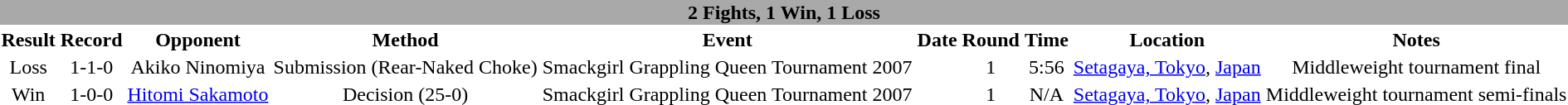<table class="toccolours" width=100% style="clear:both; margin:1.5em auto; text-align:center;">
<tr>
<th colspan=10 style="background:#A9A9A9"><span>2 Fights, 1 Win, 1 Loss</span></th>
</tr>
<tr>
<th>Result</th>
<th>Record</th>
<th>Opponent</th>
<th>Method</th>
<th>Event</th>
<th>Date</th>
<th>Round</th>
<th>Time</th>
<th>Location</th>
<th>Notes</th>
</tr>
<tr>
<td>Loss</td>
<td align="center">1-1-0</td>
<td> Akiko Ninomiya</td>
<td>Submission (Rear-Naked Choke)</td>
<td>Smackgirl Grappling Queen Tournament 2007</td>
<td></td>
<td align="center">1</td>
<td align="center">5:56</td>
<td><a href='#'>Setagaya, Tokyo</a>, <a href='#'>Japan</a></td>
<td>Middleweight tournament final</td>
</tr>
<tr>
<td>Win</td>
<td align="center">1-0-0</td>
<td> <a href='#'>Hitomi Sakamoto</a></td>
<td>Decision (25-0)</td>
<td>Smackgirl Grappling Queen Tournament 2007</td>
<td></td>
<td align="center">1</td>
<td align="center">N/A</td>
<td><a href='#'>Setagaya, Tokyo</a>, <a href='#'>Japan</a></td>
<td>Middleweight tournament semi-finals</td>
</tr>
</table>
